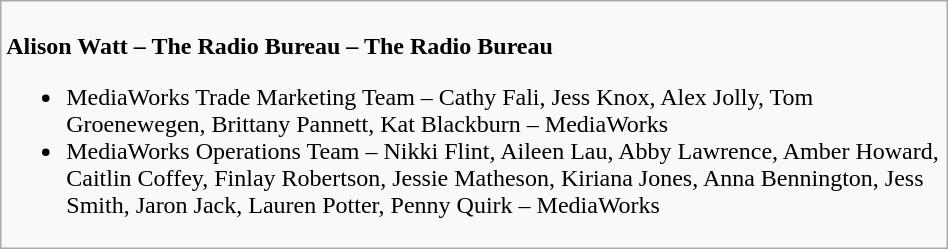<table class=wikitable width="50%">
<tr>
<td valign="top" width="50%"><br>
<strong>Alison Watt – The Radio Bureau – The Radio Bureau</strong><ul><li>MediaWorks Trade Marketing Team – Cathy Fali, Jess Knox, Alex Jolly, Tom Groenewegen, Brittany Pannett, Kat Blackburn – MediaWorks</li><li>MediaWorks Operations Team – Nikki Flint, Aileen Lau, Abby Lawrence, Amber Howard, Caitlin Coffey, Finlay Robertson, Jessie Matheson, Kiriana Jones, Anna Bennington, Jess Smith, Jaron Jack, Lauren Potter, Penny Quirk – MediaWorks</li></ul></td>
</tr>
</table>
